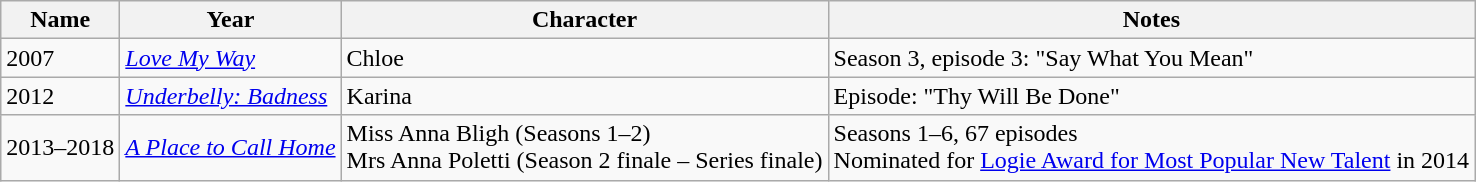<table class="wikitable">
<tr>
<th>Name</th>
<th>Year</th>
<th>Character</th>
<th>Notes</th>
</tr>
<tr>
<td>2007</td>
<td><em><a href='#'>Love My Way</a></em></td>
<td>Chloe</td>
<td>Season 3, episode 3: "Say What You Mean"</td>
</tr>
<tr>
<td>2012</td>
<td><em><a href='#'>Underbelly: Badness</a></em></td>
<td>Karina</td>
<td>Episode: "Thy Will Be Done"</td>
</tr>
<tr>
<td>2013–2018</td>
<td><em><a href='#'>A Place to Call Home</a></em></td>
<td>Miss Anna Bligh (Seasons 1–2)<br>Mrs Anna Poletti (Season 2 finale – Series finale)</td>
<td>Seasons 1–6, 67 episodes<br>Nominated for <a href='#'>Logie Award for Most Popular New Talent</a> in 2014</td>
</tr>
</table>
